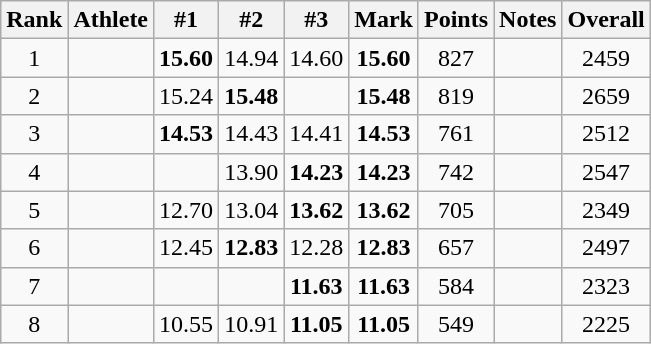<table class="wikitable sortable" style="text-align:center">
<tr>
<th>Rank</th>
<th>Athlete</th>
<th>#1</th>
<th>#2</th>
<th>#3</th>
<th>Mark</th>
<th>Points</th>
<th>Notes</th>
<th>Overall</th>
</tr>
<tr>
<td>1</td>
<td align="left"></td>
<td><strong>15.60</strong></td>
<td>14.94</td>
<td>14.60</td>
<td><strong>15.60</strong></td>
<td>827</td>
<td></td>
<td>2459</td>
</tr>
<tr>
<td>2</td>
<td align="left"></td>
<td>15.24</td>
<td><strong>15.48</strong></td>
<td></td>
<td><strong>15.48</strong></td>
<td>819</td>
<td></td>
<td>2659</td>
</tr>
<tr>
<td>3</td>
<td align="left"></td>
<td><strong>14.53</strong></td>
<td>14.43</td>
<td>14.41</td>
<td><strong>14.53</strong></td>
<td>761</td>
<td></td>
<td>2512</td>
</tr>
<tr>
<td>4</td>
<td align="left"></td>
<td></td>
<td>13.90</td>
<td><strong>14.23</strong></td>
<td><strong>14.23</strong></td>
<td>742</td>
<td></td>
<td>2547</td>
</tr>
<tr>
<td>5</td>
<td align="left"></td>
<td>12.70</td>
<td>13.04</td>
<td><strong>13.62</strong></td>
<td><strong>13.62</strong></td>
<td>705</td>
<td></td>
<td>2349</td>
</tr>
<tr>
<td>6</td>
<td align="left"></td>
<td>12.45</td>
<td><strong>12.83</strong></td>
<td>12.28</td>
<td><strong>12.83</strong></td>
<td>657</td>
<td></td>
<td>2497</td>
</tr>
<tr>
<td>7</td>
<td align="left"></td>
<td></td>
<td></td>
<td><strong>11.63</strong></td>
<td><strong>11.63</strong></td>
<td>584</td>
<td></td>
<td>2323</td>
</tr>
<tr>
<td>8</td>
<td align="left"></td>
<td>10.55</td>
<td>10.91</td>
<td><strong>11.05</strong></td>
<td><strong>11.05</strong></td>
<td>549</td>
<td></td>
<td>2225</td>
</tr>
</table>
